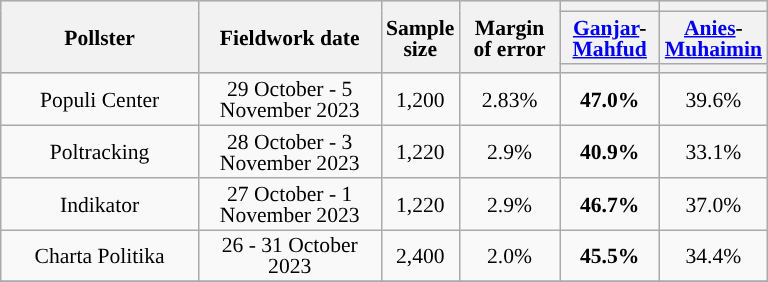<table class="wikitable" style="text-align:center; font-size:90%; line-height:14px;">
<tr bgcolor=lightgray>
<th rowspan="3" style="width:125px;">Pollster</th>
<th rowspan="3" style="width:115px;">Fieldwork date</th>
<th rowspan="3" style="width:40px;">Sample size</th>
<th rowspan="3" style="width:60px;">Margin of error</th>
<th style="width:60px;"></th>
<th style="width:60px;"></th>
</tr>
<tr>
<th><a href='#'>Ganjar</a>-<a href='#'>Mahfud</a> <br></th>
<th><a href='#'>Anies</a>-<a href='#'>Muhaimin</a> <br></th>
</tr>
<tr>
<th class="unsortable" style="color:inherit;background:"></th>
<th class="unsortable" style="color:inherit;background:"></th>
</tr>
<tr>
<td>Populi Center</td>
<td>29 October - 5 November 2023</td>
<td>1,200</td>
<td>2.83%</td>
<td style="background-color:#"><strong>47.0%</strong></td>
<td>39.6%</td>
</tr>
<tr>
<td>Poltracking</td>
<td>28 October - 3 November 2023</td>
<td>1,220</td>
<td>2.9%</td>
<td style="background-color:#"><strong>40.9%</strong></td>
<td>33.1%</td>
</tr>
<tr>
<td>Indikator</td>
<td>27 October - 1 November 2023</td>
<td>1,220</td>
<td>2.9%</td>
<td style="background-color:#"><strong>46.7%</strong></td>
<td>37.0%</td>
</tr>
<tr>
<td>Charta Politika</td>
<td>26 - 31 October 2023</td>
<td>2,400</td>
<td>2.0%</td>
<td style="background-color:#"><strong>45.5%</strong></td>
<td>34.4%</td>
</tr>
<tr>
</tr>
</table>
